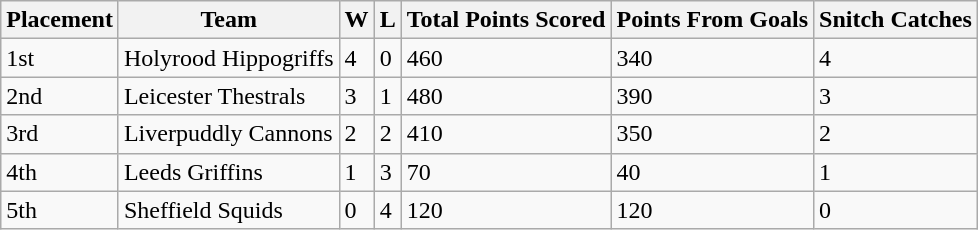<table class="wikitable">
<tr>
<th>Placement</th>
<th>Team</th>
<th>W</th>
<th>L</th>
<th>Total Points Scored</th>
<th>Points From Goals</th>
<th>Snitch Catches</th>
</tr>
<tr>
<td>1st</td>
<td>Holyrood Hippogriffs</td>
<td>4</td>
<td>0</td>
<td>460</td>
<td>340</td>
<td>4</td>
</tr>
<tr>
<td>2nd</td>
<td>Leicester Thestrals</td>
<td>3</td>
<td>1</td>
<td>480</td>
<td>390</td>
<td>3</td>
</tr>
<tr>
<td>3rd</td>
<td>Liverpuddly Cannons</td>
<td>2</td>
<td>2</td>
<td>410</td>
<td>350</td>
<td>2</td>
</tr>
<tr>
<td>4th</td>
<td>Leeds Griffins</td>
<td>1</td>
<td>3</td>
<td>70</td>
<td>40</td>
<td>1</td>
</tr>
<tr>
<td>5th</td>
<td>Sheffield Squids</td>
<td>0</td>
<td>4</td>
<td>120</td>
<td>120</td>
<td>0</td>
</tr>
</table>
